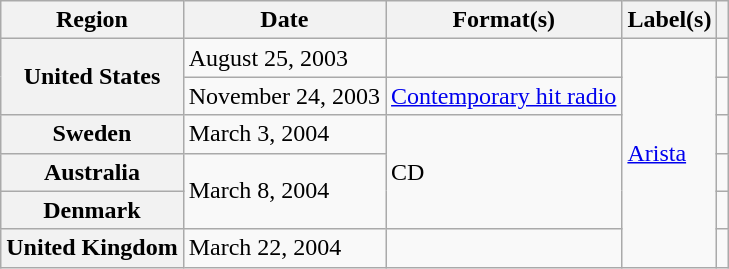<table class="wikitable plainrowheaders">
<tr>
<th scope="col">Region</th>
<th scope="col">Date</th>
<th scope="col">Format(s)</th>
<th scope="col">Label(s)</th>
<th scope="col"></th>
</tr>
<tr>
<th scope="row" rowspan="2">United States</th>
<td>August 25, 2003</td>
<td></td>
<td rowspan="6"><a href='#'>Arista</a></td>
<td align="center"></td>
</tr>
<tr>
<td>November 24, 2003</td>
<td><a href='#'>Contemporary hit radio</a></td>
<td align="center"></td>
</tr>
<tr>
<th scope="row">Sweden</th>
<td>March 3, 2004</td>
<td rowspan="3">CD</td>
<td align="center"></td>
</tr>
<tr>
<th scope="row">Australia</th>
<td rowspan="2">March 8, 2004</td>
<td align="center"></td>
</tr>
<tr>
<th scope="row">Denmark</th>
<td align="center"></td>
</tr>
<tr>
<th scope="row">United Kingdom</th>
<td>March 22, 2004</td>
<td></td>
<td align="center"></td>
</tr>
</table>
